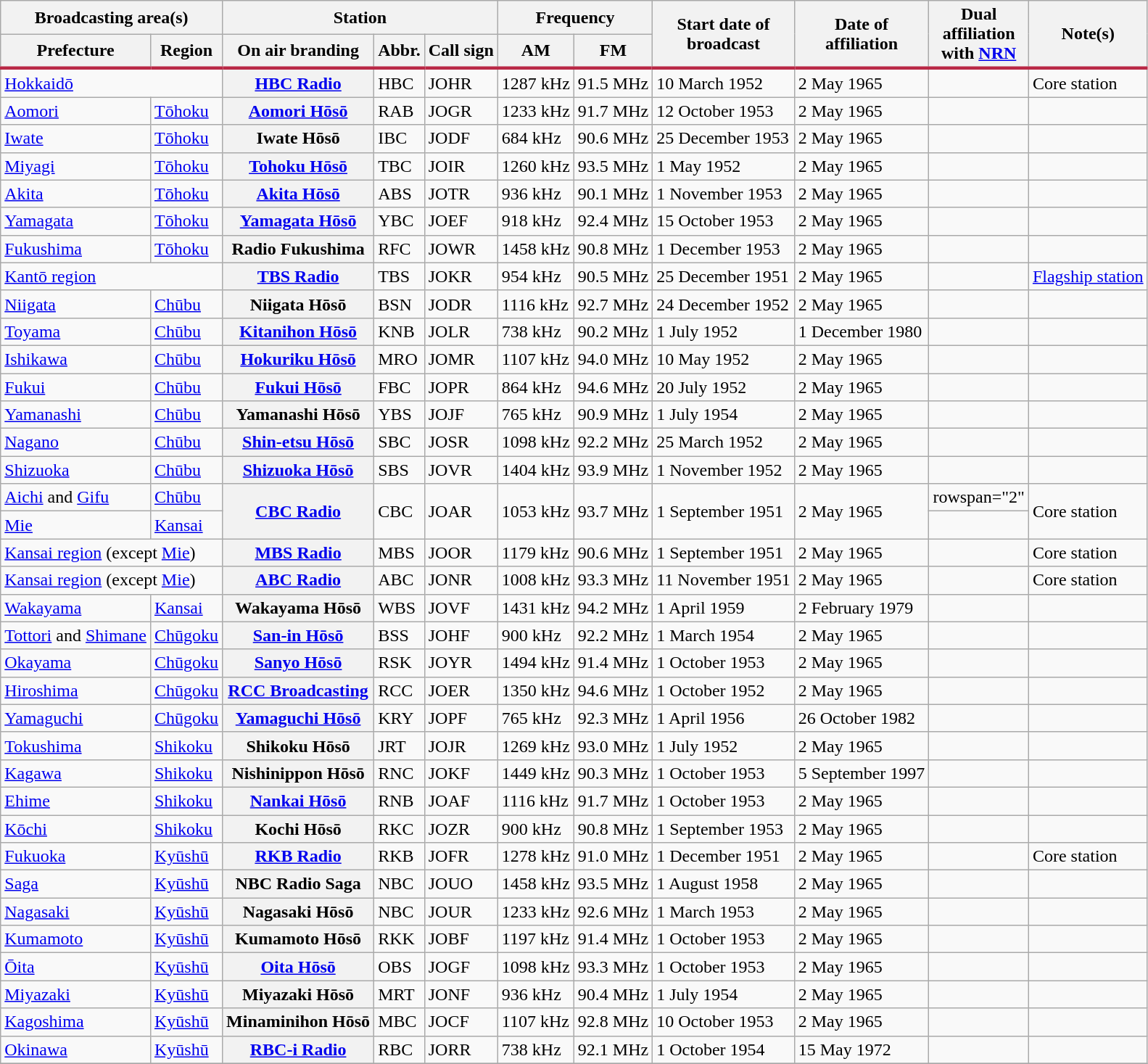<table class="wikitable sortable">
<tr>
<th colspan="2">Broadcasting area(s)</th>
<th colspan="3">Station</th>
<th colspan="2">Frequency</th>
<th rowspan="2" style="border-bottom:3px solid #B92946;">Start date of<br>broadcast</th>
<th rowspan="2" style="border-bottom:3px solid #B92946;">Date of<br>affiliation</th>
<th rowspan="2" style="border-bottom:3px solid #B92946;">Dual<br>affiliation<br>with <a href='#'>NRN</a></th>
<th rowspan="2" style="border-bottom:3px solid #B92946;">Note(s)</th>
</tr>
<tr>
<th style="border-bottom:3px solid #B92946;">Prefecture</th>
<th style="border-bottom:3px solid #B92946;">Region</th>
<th style="border-bottom:3px solid #B92946;">On air branding</th>
<th style="border-bottom:3px solid #B92946;">Abbr.</th>
<th style="border-bottom:3px solid #B92946;">Call sign</th>
<th style="border-bottom:3px solid #B92946;">AM</th>
<th style="border-bottom:3px solid #B92946;">FM</th>
</tr>
<tr>
<td colspan="2"><a href='#'>Hokkaidō</a></td>
<th><a href='#'>HBC Radio</a></th>
<td>HBC</td>
<td>JOHR</td>
<td>1287 kHz</td>
<td>91.5 MHz</td>
<td>10 March 1952</td>
<td>2 May 1965</td>
<td></td>
<td>Core station</td>
</tr>
<tr>
<td><a href='#'>Aomori</a></td>
<td><a href='#'>Tōhoku</a></td>
<th><a href='#'>Aomori Hōsō</a></th>
<td>RAB</td>
<td>JOGR</td>
<td>1233 kHz</td>
<td>91.7 MHz</td>
<td>12 October 1953</td>
<td>2 May 1965</td>
<td></td>
<td></td>
</tr>
<tr>
<td><a href='#'>Iwate</a></td>
<td><a href='#'>Tōhoku</a></td>
<th>Iwate Hōsō</th>
<td>IBC</td>
<td>JODF</td>
<td>684 kHz</td>
<td>90.6 MHz</td>
<td>25 December 1953</td>
<td>2 May 1965</td>
<td></td>
<td></td>
</tr>
<tr>
<td><a href='#'>Miyagi</a></td>
<td><a href='#'>Tōhoku</a></td>
<th><a href='#'>Tohoku Hōsō</a></th>
<td>TBC</td>
<td>JOIR</td>
<td>1260 kHz</td>
<td>93.5 MHz</td>
<td>1 May 1952</td>
<td>2 May 1965</td>
<td></td>
<td></td>
</tr>
<tr>
<td><a href='#'>Akita</a></td>
<td><a href='#'>Tōhoku</a></td>
<th><a href='#'>Akita Hōsō</a></th>
<td>ABS</td>
<td>JOTR</td>
<td>936 kHz</td>
<td>90.1 MHz</td>
<td>1 November 1953</td>
<td>2 May 1965</td>
<td></td>
<td></td>
</tr>
<tr>
<td><a href='#'>Yamagata</a></td>
<td><a href='#'>Tōhoku</a></td>
<th><a href='#'>Yamagata Hōsō</a></th>
<td>YBC</td>
<td>JOEF</td>
<td>918 kHz</td>
<td>92.4 MHz</td>
<td>15 October 1953</td>
<td>2 May 1965</td>
<td></td>
<td></td>
</tr>
<tr>
<td><a href='#'>Fukushima</a></td>
<td><a href='#'>Tōhoku</a></td>
<th>Radio Fukushima</th>
<td>RFC</td>
<td>JOWR</td>
<td>1458 kHz</td>
<td>90.8 MHz</td>
<td>1 December 1953</td>
<td>2 May 1965</td>
<td></td>
<td></td>
</tr>
<tr>
<td colspan="2"><a href='#'>Kantō region</a></td>
<th><a href='#'>TBS Radio</a></th>
<td>TBS</td>
<td>JOKR</td>
<td>954 kHz</td>
<td>90.5 MHz</td>
<td>25 December 1951</td>
<td>2 May 1965</td>
<td></td>
<td><a href='#'>Flagship station</a></td>
</tr>
<tr>
<td><a href='#'>Niigata</a></td>
<td><a href='#'>Chūbu</a></td>
<th>Niigata Hōsō</th>
<td>BSN</td>
<td>JODR</td>
<td>1116 kHz</td>
<td>92.7 MHz</td>
<td>24 December 1952</td>
<td>2 May 1965</td>
<td></td>
<td></td>
</tr>
<tr>
<td><a href='#'>Toyama</a></td>
<td><a href='#'>Chūbu</a></td>
<th><a href='#'>Kitanihon Hōsō</a></th>
<td>KNB</td>
<td>JOLR</td>
<td>738 kHz</td>
<td>90.2 MHz</td>
<td>1 July 1952</td>
<td>1 December 1980</td>
<td></td>
<td></td>
</tr>
<tr>
<td><a href='#'>Ishikawa</a></td>
<td><a href='#'>Chūbu</a></td>
<th><a href='#'>Hokuriku Hōsō</a></th>
<td>MRO</td>
<td>JOMR</td>
<td>1107 kHz</td>
<td>94.0 MHz</td>
<td>10 May 1952</td>
<td>2 May 1965</td>
<td></td>
<td></td>
</tr>
<tr>
<td><a href='#'>Fukui</a></td>
<td><a href='#'>Chūbu</a></td>
<th><a href='#'>Fukui Hōsō</a></th>
<td>FBC</td>
<td>JOPR</td>
<td>864 kHz</td>
<td>94.6 MHz</td>
<td>20 July 1952</td>
<td>2 May 1965</td>
<td></td>
<td></td>
</tr>
<tr>
<td><a href='#'>Yamanashi</a></td>
<td><a href='#'>Chūbu</a></td>
<th>Yamanashi Hōsō</th>
<td>YBS</td>
<td>JOJF</td>
<td>765 kHz</td>
<td>90.9 MHz</td>
<td>1 July 1954</td>
<td>2 May 1965</td>
<td></td>
<td></td>
</tr>
<tr>
<td><a href='#'>Nagano</a></td>
<td><a href='#'>Chūbu</a></td>
<th><a href='#'>Shin-etsu Hōsō</a></th>
<td>SBC</td>
<td>JOSR</td>
<td>1098 kHz</td>
<td>92.2 MHz</td>
<td>25 March 1952</td>
<td>2 May 1965</td>
<td></td>
<td></td>
</tr>
<tr>
<td><a href='#'>Shizuoka</a></td>
<td><a href='#'>Chūbu</a></td>
<th><a href='#'>Shizuoka Hōsō</a></th>
<td>SBS</td>
<td>JOVR</td>
<td>1404 kHz</td>
<td>93.9 MHz</td>
<td>1 November 1952</td>
<td>2 May 1965</td>
<td></td>
<td></td>
</tr>
<tr>
<td><a href='#'>Aichi</a> and <a href='#'>Gifu</a></td>
<td><a href='#'>Chūbu</a></td>
<th rowspan="2"><a href='#'>CBC Radio</a></th>
<td rowspan="2">CBC</td>
<td rowspan="2">JOAR</td>
<td rowspan="2">1053 kHz</td>
<td rowspan="2">93.7 MHz</td>
<td rowspan="2">1 September 1951</td>
<td rowspan="2">2 May 1965</td>
<td>rowspan="2" </td>
<td rowspan="2">Core station</td>
</tr>
<tr>
<td><a href='#'>Mie</a></td>
<td><a href='#'>Kansai</a></td>
</tr>
<tr>
<td colspan="2"><a href='#'>Kansai region</a> (except <a href='#'>Mie</a>)</td>
<th><a href='#'>MBS Radio</a></th>
<td>MBS</td>
<td>JOOR</td>
<td>1179 kHz</td>
<td>90.6 MHz</td>
<td>1 September 1951</td>
<td>2 May 1965</td>
<td></td>
<td>Core station</td>
</tr>
<tr>
<td colspan="2"><a href='#'>Kansai region</a> (except <a href='#'>Mie</a>)</td>
<th><a href='#'>ABC Radio</a></th>
<td>ABC</td>
<td>JONR</td>
<td>1008 kHz</td>
<td>93.3 MHz</td>
<td>11 November 1951</td>
<td>2 May 1965</td>
<td></td>
<td>Core station</td>
</tr>
<tr>
<td><a href='#'>Wakayama</a></td>
<td><a href='#'>Kansai</a></td>
<th>Wakayama Hōsō</th>
<td>WBS</td>
<td>JOVF</td>
<td>1431 kHz</td>
<td>94.2 MHz</td>
<td>1 April 1959</td>
<td>2 February 1979</td>
<td></td>
<td></td>
</tr>
<tr>
<td><a href='#'>Tottori</a> and <a href='#'>Shimane</a></td>
<td><a href='#'>Chūgoku</a></td>
<th><a href='#'>San-in Hōsō</a></th>
<td>BSS</td>
<td>JOHF</td>
<td>900 kHz</td>
<td>92.2 MHz</td>
<td>1 March 1954</td>
<td>2 May 1965</td>
<td></td>
<td></td>
</tr>
<tr>
<td><a href='#'>Okayama</a></td>
<td><a href='#'>Chūgoku</a></td>
<th><a href='#'>Sanyo Hōsō</a></th>
<td>RSK</td>
<td>JOYR</td>
<td>1494 kHz</td>
<td>91.4 MHz</td>
<td>1 October 1953</td>
<td>2 May 1965</td>
<td></td>
<td></td>
</tr>
<tr>
<td><a href='#'>Hiroshima</a></td>
<td><a href='#'>Chūgoku</a></td>
<th><a href='#'>RCC Broadcasting</a></th>
<td>RCC</td>
<td>JOER</td>
<td>1350 kHz</td>
<td>94.6 MHz</td>
<td>1 October 1952</td>
<td>2 May 1965</td>
<td></td>
<td></td>
</tr>
<tr>
<td><a href='#'>Yamaguchi</a></td>
<td><a href='#'>Chūgoku</a></td>
<th><a href='#'>Yamaguchi Hōsō</a></th>
<td>KRY</td>
<td>JOPF</td>
<td>765 kHz</td>
<td>92.3 MHz</td>
<td>1 April 1956</td>
<td>26 October 1982</td>
<td></td>
<td></td>
</tr>
<tr>
<td><a href='#'>Tokushima</a></td>
<td><a href='#'>Shikoku</a></td>
<th>Shikoku Hōsō</th>
<td>JRT</td>
<td>JOJR</td>
<td>1269 kHz</td>
<td>93.0 MHz</td>
<td>1 July 1952</td>
<td>2 May 1965</td>
<td></td>
<td></td>
</tr>
<tr>
<td><a href='#'>Kagawa</a></td>
<td><a href='#'>Shikoku</a></td>
<th>Nishinippon Hōsō</th>
<td>RNC</td>
<td>JOKF</td>
<td>1449 kHz</td>
<td>90.3 MHz</td>
<td>1 October 1953</td>
<td>5 September 1997</td>
<td></td>
<td></td>
</tr>
<tr>
<td><a href='#'>Ehime</a></td>
<td><a href='#'>Shikoku</a></td>
<th><a href='#'>Nankai Hōsō</a></th>
<td>RNB</td>
<td>JOAF</td>
<td>1116 kHz</td>
<td>91.7 MHz</td>
<td>1 October 1953</td>
<td>2 May 1965</td>
<td></td>
<td></td>
</tr>
<tr>
<td><a href='#'>Kōchi</a></td>
<td><a href='#'>Shikoku</a></td>
<th>Kochi Hōsō</th>
<td>RKC</td>
<td>JOZR</td>
<td>900 kHz</td>
<td>90.8 MHz</td>
<td>1 September 1953</td>
<td>2 May 1965</td>
<td></td>
<td></td>
</tr>
<tr>
<td><a href='#'>Fukuoka</a></td>
<td><a href='#'>Kyūshū</a></td>
<th><a href='#'>RKB Radio</a></th>
<td>RKB</td>
<td>JOFR</td>
<td>1278 kHz</td>
<td>91.0 MHz</td>
<td>1 December 1951</td>
<td>2 May 1965</td>
<td></td>
<td>Core station</td>
</tr>
<tr>
<td><a href='#'>Saga</a></td>
<td><a href='#'>Kyūshū</a></td>
<th>NBC Radio Saga</th>
<td>NBC</td>
<td>JOUO</td>
<td>1458 kHz</td>
<td>93.5 MHz</td>
<td>1 August 1958</td>
<td>2 May 1965</td>
<td></td>
<td></td>
</tr>
<tr>
<td><a href='#'>Nagasaki</a></td>
<td><a href='#'>Kyūshū</a></td>
<th>Nagasaki Hōsō</th>
<td>NBC</td>
<td>JOUR</td>
<td>1233 kHz</td>
<td>92.6 MHz</td>
<td>1 March 1953</td>
<td>2 May 1965</td>
<td></td>
<td></td>
</tr>
<tr>
<td><a href='#'>Kumamoto</a></td>
<td><a href='#'>Kyūshū</a></td>
<th>Kumamoto Hōsō</th>
<td>RKK</td>
<td>JOBF</td>
<td>1197 kHz</td>
<td>91.4 MHz</td>
<td>1 October 1953</td>
<td>2 May 1965</td>
<td></td>
<td></td>
</tr>
<tr>
<td><a href='#'>Ōita</a></td>
<td><a href='#'>Kyūshū</a></td>
<th><a href='#'>Oita Hōsō</a></th>
<td>OBS</td>
<td>JOGF</td>
<td>1098 kHz</td>
<td>93.3 MHz</td>
<td>1 October 1953</td>
<td>2 May 1965</td>
<td></td>
<td></td>
</tr>
<tr>
<td><a href='#'>Miyazaki</a></td>
<td><a href='#'>Kyūshū</a></td>
<th>Miyazaki Hōsō</th>
<td>MRT</td>
<td>JONF</td>
<td>936 kHz</td>
<td>90.4 MHz</td>
<td>1 July 1954</td>
<td>2 May 1965</td>
<td></td>
<td></td>
</tr>
<tr>
<td><a href='#'>Kagoshima</a></td>
<td><a href='#'>Kyūshū</a></td>
<th>Minaminihon Hōsō</th>
<td>MBC</td>
<td>JOCF</td>
<td>1107 kHz</td>
<td>92.8 MHz</td>
<td>10 October 1953</td>
<td>2 May 1965</td>
<td></td>
<td></td>
</tr>
<tr>
<td><a href='#'>Okinawa</a></td>
<td><a href='#'>Kyūshū</a></td>
<th><a href='#'>RBC-i Radio</a></th>
<td>RBC</td>
<td>JORR</td>
<td>738 kHz</td>
<td>92.1 MHz</td>
<td>1 October 1954</td>
<td>15 May 1972</td>
<td></td>
<td></td>
</tr>
<tr>
</tr>
</table>
